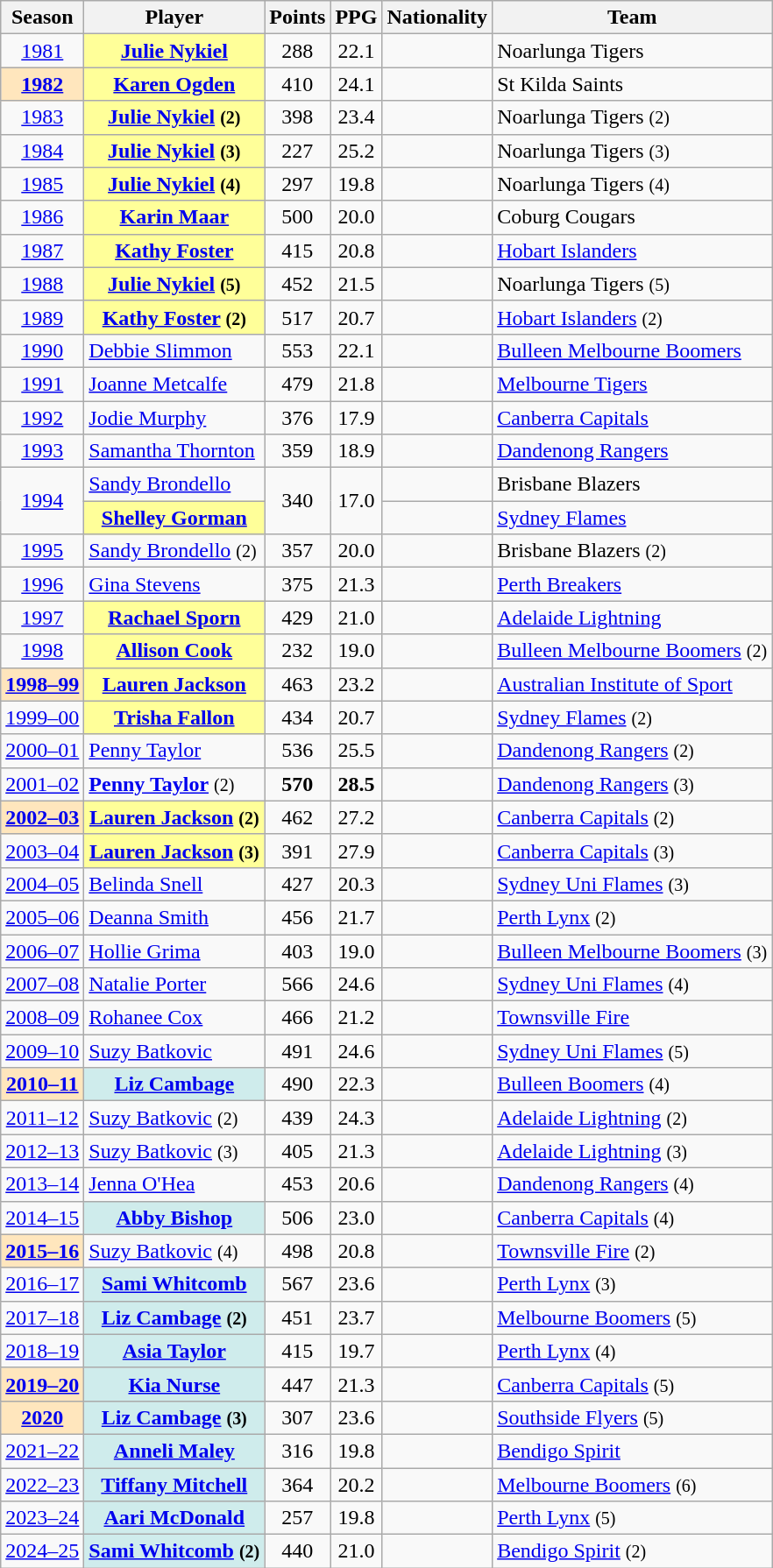<table class="wikitable plainrowheaders sortable" summary="Season (sortable), Player (sortable), Position (sortable), Nationality (sortable) and Team (sortable)">
<tr>
<th scope="col">Season</th>
<th scope="col">Player</th>
<th scope="col">Points</th>
<th scope="col">PPG</th>
<th scope="col">Nationality</th>
<th scope="col">Team</th>
</tr>
<tr>
<td style="text-align: center"><a href='#'>1981</a></td>
<th scope="row" style="background-color:#FFFF99"><a href='#'>Julie Nykiel</a></th>
<td style="text-align: center">288</td>
<td style="text-align: center">22.1</td>
<td></td>
<td>Noarlunga Tigers</td>
</tr>
<tr>
<th scope="row" style="background-color:#FFE6BD; text-align: center"><a href='#'>1982</a></th>
<th scope="row" style="background-color:#FFFF99"><a href='#'>Karen Ogden</a></th>
<td style="text-align: center">410</td>
<td style="text-align: center">24.1</td>
<td></td>
<td>St Kilda Saints</td>
</tr>
<tr>
<td style="text-align: center"><a href='#'>1983</a></td>
<th scope="row" style="background-color:#FFFF99"><a href='#'>Julie Nykiel</a> <small>(2)</small></th>
<td style="text-align: center">398</td>
<td style="text-align: center">23.4</td>
<td></td>
<td>Noarlunga Tigers <small>(2)</small></td>
</tr>
<tr>
<td style="text-align: center"><a href='#'>1984</a></td>
<th scope="row" style="background-color:#FFFF99"><a href='#'>Julie Nykiel</a> <small>(3)</small></th>
<td style="text-align: center">227</td>
<td style="text-align: center">25.2</td>
<td></td>
<td>Noarlunga Tigers <small>(3)</small></td>
</tr>
<tr>
<td style="text-align: center"><a href='#'>1985</a></td>
<th scope="row" style="background-color:#FFFF99"><a href='#'>Julie Nykiel</a> <small>(4)</small></th>
<td style="text-align: center">297</td>
<td style="text-align: center">19.8</td>
<td></td>
<td>Noarlunga Tigers <small>(4)</small></td>
</tr>
<tr>
<td style="text-align: center"><a href='#'>1986</a></td>
<th scope="row" style="background-color:#FFFF99"><a href='#'>Karin Maar</a></th>
<td style="text-align: center">500</td>
<td style="text-align: center">20.0</td>
<td></td>
<td>Coburg Cougars</td>
</tr>
<tr>
<td style="text-align: center"><a href='#'>1987</a></td>
<th scope="row" style="background-color:#FFFF99"><a href='#'>Kathy Foster</a></th>
<td style="text-align: center">415</td>
<td style="text-align: center">20.8</td>
<td></td>
<td><a href='#'>Hobart Islanders</a></td>
</tr>
<tr>
<td style="text-align: center"><a href='#'>1988</a></td>
<th scope="row" style="background-color:#FFFF99"><a href='#'>Julie Nykiel</a> <small>(5)</small></th>
<td style="text-align: center">452</td>
<td style="text-align: center">21.5</td>
<td></td>
<td>Noarlunga Tigers <small>(5)</small></td>
</tr>
<tr>
<td style="text-align: center"><a href='#'>1989</a></td>
<th scope="row" style="background-color:#FFFF99"><a href='#'>Kathy Foster</a> <small>(2)</small></th>
<td style="text-align: center">517</td>
<td style="text-align: center">20.7</td>
<td></td>
<td><a href='#'>Hobart Islanders</a> <small>(2)</small></td>
</tr>
<tr>
<td style="text-align: center"><a href='#'>1990</a></td>
<td><a href='#'>Debbie Slimmon</a></td>
<td style="text-align: center">553</td>
<td style="text-align: center">22.1</td>
<td></td>
<td><a href='#'>Bulleen Melbourne Boomers</a></td>
</tr>
<tr>
<td style="text-align: center"><a href='#'>1991</a></td>
<td><a href='#'>Joanne Metcalfe</a></td>
<td style="text-align: center">479</td>
<td style="text-align: center">21.8</td>
<td></td>
<td><a href='#'>Melbourne Tigers</a></td>
</tr>
<tr>
<td style="text-align: center"><a href='#'>1992</a></td>
<td><a href='#'>Jodie Murphy</a></td>
<td style="text-align: center">376</td>
<td style="text-align: center">17.9</td>
<td></td>
<td><a href='#'>Canberra Capitals</a></td>
</tr>
<tr>
<td style="text-align: center"><a href='#'>1993</a></td>
<td><a href='#'>Samantha Thornton</a></td>
<td style="text-align: center">359</td>
<td style="text-align: center">18.9</td>
<td></td>
<td><a href='#'>Dandenong Rangers</a></td>
</tr>
<tr>
<td style="text-align: center" rowspan="2"><a href='#'>1994</a></td>
<td><a href='#'>Sandy Brondello</a></td>
<td style="text-align: center" rowspan="2">340</td>
<td style="text-align: center" rowspan="2">17.0</td>
<td></td>
<td>Brisbane Blazers</td>
</tr>
<tr>
<th scope="row" style="background-color:#FFFF99"><a href='#'>Shelley Gorman</a></th>
<td></td>
<td><a href='#'>Sydney Flames</a></td>
</tr>
<tr>
<td style="text-align: center"><a href='#'>1995</a></td>
<td><a href='#'>Sandy Brondello</a> <small>(2)</small></td>
<td style="text-align: center">357</td>
<td style="text-align: center">20.0</td>
<td></td>
<td>Brisbane Blazers <small>(2)</small></td>
</tr>
<tr>
<td style="text-align: center"><a href='#'>1996</a></td>
<td><a href='#'>Gina Stevens</a></td>
<td style="text-align: center">375</td>
<td style="text-align: center">21.3</td>
<td></td>
<td><a href='#'>Perth Breakers</a></td>
</tr>
<tr>
<td style="text-align: center"><a href='#'>1997</a></td>
<th scope="row" style="background-color:#FFFF99"><a href='#'>Rachael Sporn</a></th>
<td style="text-align: center">429</td>
<td style="text-align: center">21.0</td>
<td></td>
<td><a href='#'>Adelaide Lightning</a></td>
</tr>
<tr>
<td style="text-align: center"><a href='#'>1998</a></td>
<th scope="row" style="background-color:#FFFF99"><a href='#'>Allison Cook</a></th>
<td style="text-align: center">232</td>
<td style="text-align: center">19.0</td>
<td></td>
<td><a href='#'>Bulleen Melbourne Boomers</a> <small>(2)</small></td>
</tr>
<tr>
<th scope="row" style="background-color:#FFE6BD; text-align: center"><a href='#'>1998–99</a></th>
<th scope="row" style="background-color:#FFFF99"><a href='#'>Lauren Jackson</a></th>
<td style="text-align: center">463</td>
<td style="text-align: center">23.2</td>
<td></td>
<td><a href='#'>Australian Institute of Sport</a></td>
</tr>
<tr>
<td style="text-align: center"><a href='#'>1999–00</a></td>
<th scope="row" style="background-color:#FFFF99"><a href='#'>Trisha Fallon</a></th>
<td style="text-align: center">434</td>
<td style="text-align: center">20.7</td>
<td></td>
<td><a href='#'>Sydney Flames</a> <small>(2)</small></td>
</tr>
<tr>
<td style="text-align: center"><a href='#'>2000–01</a></td>
<td><a href='#'>Penny Taylor</a></td>
<td style="text-align: center">536</td>
<td style="text-align: center">25.5</td>
<td></td>
<td><a href='#'>Dandenong Rangers</a> <small>(2)</small></td>
</tr>
<tr>
<td style="text-align: center"><a href='#'>2001–02</a></td>
<td><strong><a href='#'>Penny Taylor</a></strong> <small>(2)</small></td>
<td style="text-align: center"><strong>570</strong></td>
<td style="text-align: center"><strong>28.5</strong></td>
<td></td>
<td><a href='#'>Dandenong Rangers</a> <small>(3)</small></td>
</tr>
<tr>
<th scope="row" style="background-color:#FFE6BD; text-align: center"><a href='#'>2002–03</a></th>
<th scope="row" style="background-color:#FFFF99"><a href='#'>Lauren Jackson</a> <small>(2)</small></th>
<td style="text-align: center">462</td>
<td style="text-align: center">27.2</td>
<td></td>
<td><a href='#'>Canberra Capitals</a> <small>(2)</small></td>
</tr>
<tr>
<td style="text-align: center"><a href='#'>2003–04</a></td>
<th scope="row" style="background-color:#FFFF99"><a href='#'>Lauren Jackson</a> <small>(3)</small></th>
<td style="text-align: center">391</td>
<td style="text-align: center">27.9</td>
<td></td>
<td><a href='#'>Canberra Capitals</a> <small>(3)</small></td>
</tr>
<tr>
<td style="text-align: center"><a href='#'>2004–05</a></td>
<td><a href='#'>Belinda Snell</a></td>
<td style="text-align: center">427</td>
<td style="text-align: center">20.3</td>
<td></td>
<td><a href='#'>Sydney Uni Flames</a> <small>(3)</small></td>
</tr>
<tr>
<td style="text-align: center"><a href='#'>2005–06</a></td>
<td><a href='#'>Deanna Smith</a></td>
<td style="text-align: center">456</td>
<td style="text-align: center">21.7</td>
<td></td>
<td><a href='#'>Perth Lynx</a> <small>(2)</small></td>
</tr>
<tr>
<td style="text-align: center"><a href='#'>2006–07</a></td>
<td><a href='#'>Hollie Grima</a></td>
<td style="text-align: center">403</td>
<td style="text-align: center">19.0</td>
<td></td>
<td><a href='#'>Bulleen Melbourne Boomers</a> <small>(3)</small></td>
</tr>
<tr>
<td style="text-align: center"><a href='#'>2007–08</a></td>
<td><a href='#'>Natalie Porter</a></td>
<td style="text-align: center">566</td>
<td style="text-align: center">24.6</td>
<td></td>
<td><a href='#'>Sydney Uni Flames</a> <small>(4)</small></td>
</tr>
<tr>
<td style="text-align: center"><a href='#'>2008–09</a></td>
<td><a href='#'>Rohanee Cox</a></td>
<td style="text-align: center">466</td>
<td style="text-align: center">21.2</td>
<td></td>
<td><a href='#'>Townsville Fire</a></td>
</tr>
<tr>
<td style="text-align: center"><a href='#'>2009–10</a></td>
<td><a href='#'>Suzy Batkovic</a></td>
<td style="text-align: center">491</td>
<td style="text-align: center">24.6</td>
<td></td>
<td><a href='#'>Sydney Uni Flames</a> <small>(5)</small></td>
</tr>
<tr>
<th scope="row" style="background-color:#FFE6BD; text-align: center"><a href='#'>2010–11</a></th>
<th scope="row" style="background-color:#CFECEC"><a href='#'>Liz Cambage</a></th>
<td style="text-align: center">490</td>
<td style="text-align: center">22.3</td>
<td></td>
<td><a href='#'>Bulleen Boomers</a> <small>(4)</small></td>
</tr>
<tr>
<td style="text-align: center"><a href='#'>2011–12</a></td>
<td><a href='#'>Suzy Batkovic</a> <small>(2)</small></td>
<td style="text-align: center">439</td>
<td style="text-align: center">24.3</td>
<td></td>
<td><a href='#'>Adelaide Lightning</a> <small>(2)</small></td>
</tr>
<tr>
<td style="text-align: center"><a href='#'>2012–13</a></td>
<td><a href='#'>Suzy Batkovic</a> <small>(3)</small></td>
<td style="text-align: center">405</td>
<td style="text-align: center">21.3</td>
<td></td>
<td><a href='#'>Adelaide Lightning</a> <small>(3)</small></td>
</tr>
<tr>
<td style="text-align: center"><a href='#'>2013–14</a></td>
<td><a href='#'>Jenna O'Hea</a></td>
<td style="text-align: center">453</td>
<td style="text-align: center">20.6</td>
<td></td>
<td><a href='#'>Dandenong Rangers</a> <small>(4)</small></td>
</tr>
<tr>
<td style="text-align: center"><a href='#'>2014–15</a></td>
<th scope="row" style="background-color:#CFECEC"><a href='#'>Abby Bishop</a></th>
<td style="text-align: center">506</td>
<td style="text-align: center">23.0</td>
<td></td>
<td><a href='#'>Canberra Capitals</a> <small>(4)</small></td>
</tr>
<tr>
<th scope="row" style="background-color:#FFE6BD; text-align: center"><a href='#'>2015–16</a></th>
<td><a href='#'>Suzy Batkovic</a> <small>(4)</small></td>
<td style="text-align: center">498</td>
<td style="text-align: center">20.8</td>
<td></td>
<td><a href='#'>Townsville Fire</a> <small>(2)</small></td>
</tr>
<tr>
<td style="text-align: center"><a href='#'>2016–17</a></td>
<th scope="row" style="background-color:#CFECEC"><a href='#'>Sami Whitcomb</a></th>
<td style="text-align: center">567</td>
<td style="text-align: center">23.6</td>
<td></td>
<td><a href='#'>Perth Lynx</a> <small>(3)</small></td>
</tr>
<tr>
<td style="text-align: center"><a href='#'>2017–18</a></td>
<th scope="row" style="background-color:#CFECEC"><a href='#'>Liz Cambage</a> <small>(2)</small></th>
<td style="text-align: center">451</td>
<td style="text-align: center">23.7</td>
<td></td>
<td><a href='#'>Melbourne Boomers</a> <small>(5)</small></td>
</tr>
<tr>
<td style="text-align: center"><a href='#'>2018–19</a></td>
<th scope="row" style="background-color:#CFECEC"><a href='#'>Asia Taylor</a></th>
<td style="text-align: center">415</td>
<td style="text-align: center">19.7</td>
<td></td>
<td><a href='#'>Perth Lynx</a> <small>(4)</small></td>
</tr>
<tr>
<th scope="row" style="background-color:#FFE6BD; text-align: center"><a href='#'>2019–20</a></th>
<th scope="row" style="background-color:#CFECEC"><a href='#'>Kia Nurse</a></th>
<td style="text-align: center">447</td>
<td style="text-align: center">21.3</td>
<td></td>
<td><a href='#'>Canberra Capitals</a> <small>(5)</small></td>
</tr>
<tr>
<th scope="row" style="background-color:#FFE6BD; text-align: center"><a href='#'>2020</a></th>
<th scope="row" style="background-color:#CFECEC"><a href='#'>Liz Cambage</a> <small>(3)</small></th>
<td style="text-align: center">307</td>
<td style="text-align: center">23.6</td>
<td></td>
<td><a href='#'>Southside Flyers</a> <small>(5)</small></td>
</tr>
<tr>
<td style="text-align: center"><a href='#'>2021–22</a></td>
<th scope="row" style="background-color:#CFECEC"><a href='#'>Anneli Maley</a></th>
<td style="text-align: center">316</td>
<td style="text-align: center">19.8</td>
<td></td>
<td><a href='#'>Bendigo Spirit</a></td>
</tr>
<tr>
<td style="text-align: center"><a href='#'>2022–23</a></td>
<th scope="row" style="background-color:#CFECEC"><a href='#'>Tiffany Mitchell</a></th>
<td style="text-align: center">364</td>
<td style="text-align: center">20.2</td>
<td></td>
<td><a href='#'>Melbourne Boomers</a> <small>(6)</small></td>
</tr>
<tr>
<td style="text-align: center"><a href='#'>2023–24</a></td>
<th scope="row" style="background-color:#CFECEC"><a href='#'>Aari McDonald</a></th>
<td style="text-align: center">257</td>
<td style="text-align: center">19.8</td>
<td></td>
<td><a href='#'>Perth Lynx</a> <small>(5)</small></td>
</tr>
<tr>
<td style="text-align: center"><a href='#'>2024–25</a></td>
<th scope="row" style="background-color:#CFECEC"><a href='#'>Sami Whitcomb</a> <small>(2)</small></th>
<td style="text-align: center">440</td>
<td style="text-align: center">21.0</td>
<td></td>
<td><a href='#'>Bendigo Spirit</a> <small>(2)</small></td>
</tr>
</table>
